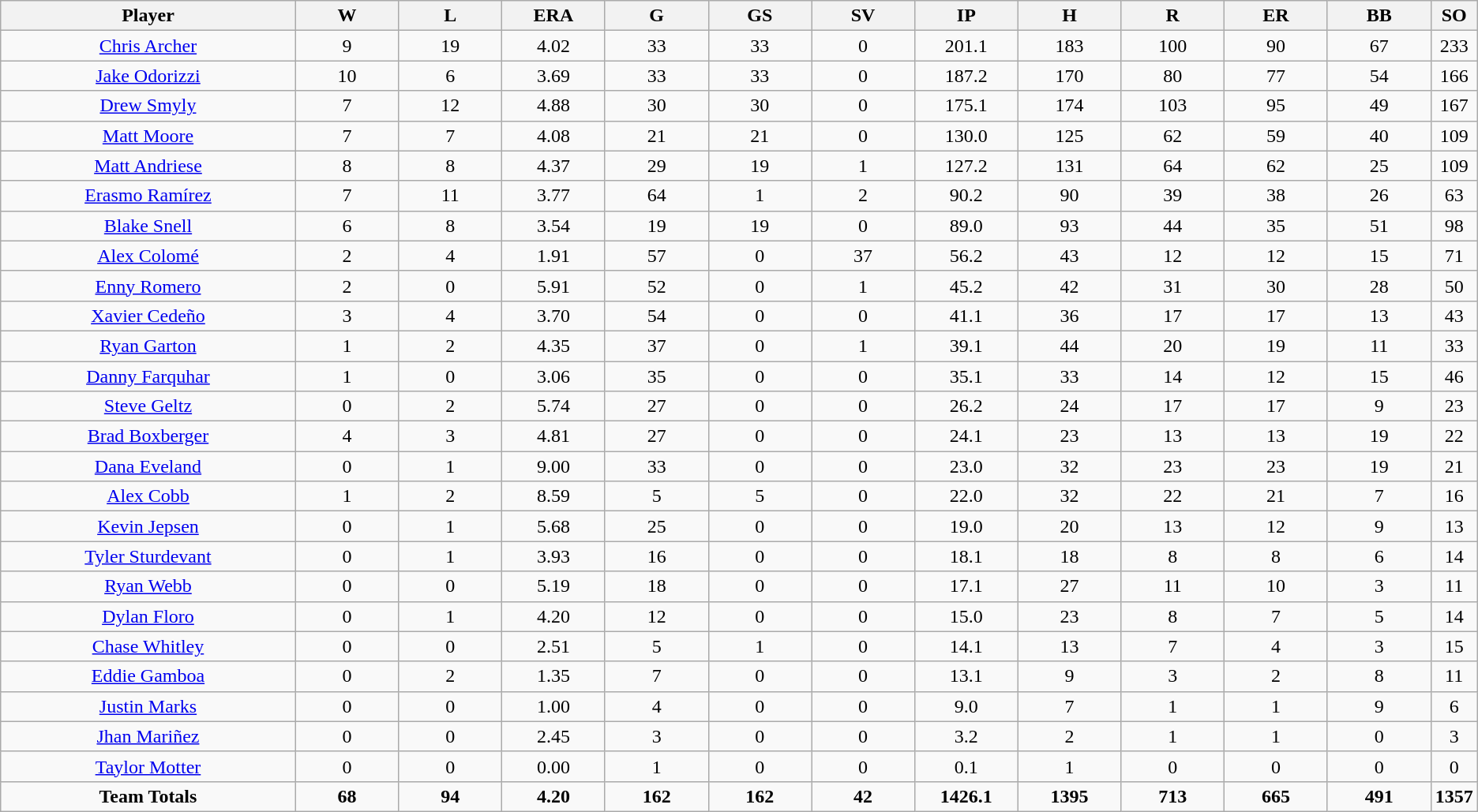<table class=wikitable style="text-align:center">
<tr>
<th bgcolor=#DDDDFF; width="20%">Player</th>
<th bgcolor=#DDDDFF; width="7%">W</th>
<th bgcolor=#DDDDFF; width="7%">L</th>
<th bgcolor=#DDDDFF; width="7%">ERA</th>
<th bgcolor=#DDDDFF; width="7%">G</th>
<th bgcolor=#DDDDFF; width="7%">GS</th>
<th bgcolor=#DDDDFF; width="7%">SV</th>
<th bgcolor=#DDDDFF; width="7%">IP</th>
<th bgcolor=#DDDDFF; width="7%">H</th>
<th bgcolor=#DDDDFF; width="7%">R</th>
<th bgcolor=#DDDDFF; width="7%">ER</th>
<th bgcolor=#DDDDFF; width="7%">BB</th>
<th bgcolor=#DDDDFF; width="7%">SO</th>
</tr>
<tr>
<td><a href='#'>Chris Archer</a></td>
<td>9</td>
<td>19</td>
<td>4.02</td>
<td>33</td>
<td>33</td>
<td>0</td>
<td>201.1</td>
<td>183</td>
<td>100</td>
<td>90</td>
<td>67</td>
<td>233</td>
</tr>
<tr>
<td><a href='#'>Jake Odorizzi</a></td>
<td>10</td>
<td>6</td>
<td>3.69</td>
<td>33</td>
<td>33</td>
<td>0</td>
<td>187.2</td>
<td>170</td>
<td>80</td>
<td>77</td>
<td>54</td>
<td>166</td>
</tr>
<tr>
<td><a href='#'>Drew Smyly</a></td>
<td>7</td>
<td>12</td>
<td>4.88</td>
<td>30</td>
<td>30</td>
<td>0</td>
<td>175.1</td>
<td>174</td>
<td>103</td>
<td>95</td>
<td>49</td>
<td>167</td>
</tr>
<tr>
<td><a href='#'>Matt Moore</a></td>
<td>7</td>
<td>7</td>
<td>4.08</td>
<td>21</td>
<td>21</td>
<td>0</td>
<td>130.0</td>
<td>125</td>
<td>62</td>
<td>59</td>
<td>40</td>
<td>109</td>
</tr>
<tr>
<td><a href='#'>Matt Andriese</a></td>
<td>8</td>
<td>8</td>
<td>4.37</td>
<td>29</td>
<td>19</td>
<td>1</td>
<td>127.2</td>
<td>131</td>
<td>64</td>
<td>62</td>
<td>25</td>
<td>109</td>
</tr>
<tr>
<td><a href='#'>Erasmo Ramírez</a></td>
<td>7</td>
<td>11</td>
<td>3.77</td>
<td>64</td>
<td>1</td>
<td>2</td>
<td>90.2</td>
<td>90</td>
<td>39</td>
<td>38</td>
<td>26</td>
<td>63</td>
</tr>
<tr>
<td><a href='#'>Blake Snell</a></td>
<td>6</td>
<td>8</td>
<td>3.54</td>
<td>19</td>
<td>19</td>
<td>0</td>
<td>89.0</td>
<td>93</td>
<td>44</td>
<td>35</td>
<td>51</td>
<td>98</td>
</tr>
<tr>
<td><a href='#'>Alex Colomé</a></td>
<td>2</td>
<td>4</td>
<td>1.91</td>
<td>57</td>
<td>0</td>
<td>37</td>
<td>56.2</td>
<td>43</td>
<td>12</td>
<td>12</td>
<td>15</td>
<td>71</td>
</tr>
<tr>
<td><a href='#'>Enny Romero</a></td>
<td>2</td>
<td>0</td>
<td>5.91</td>
<td>52</td>
<td>0</td>
<td>1</td>
<td>45.2</td>
<td>42</td>
<td>31</td>
<td>30</td>
<td>28</td>
<td>50</td>
</tr>
<tr>
<td><a href='#'>Xavier Cedeño</a></td>
<td>3</td>
<td>4</td>
<td>3.70</td>
<td>54</td>
<td>0</td>
<td>0</td>
<td>41.1</td>
<td>36</td>
<td>17</td>
<td>17</td>
<td>13</td>
<td>43</td>
</tr>
<tr>
<td><a href='#'>Ryan Garton</a></td>
<td>1</td>
<td>2</td>
<td>4.35</td>
<td>37</td>
<td>0</td>
<td>1</td>
<td>39.1</td>
<td>44</td>
<td>20</td>
<td>19</td>
<td>11</td>
<td>33</td>
</tr>
<tr>
<td><a href='#'>Danny Farquhar</a></td>
<td>1</td>
<td>0</td>
<td>3.06</td>
<td>35</td>
<td>0</td>
<td>0</td>
<td>35.1</td>
<td>33</td>
<td>14</td>
<td>12</td>
<td>15</td>
<td>46</td>
</tr>
<tr>
<td><a href='#'>Steve Geltz</a></td>
<td>0</td>
<td>2</td>
<td>5.74</td>
<td>27</td>
<td>0</td>
<td>0</td>
<td>26.2</td>
<td>24</td>
<td>17</td>
<td>17</td>
<td>9</td>
<td>23</td>
</tr>
<tr>
<td><a href='#'>Brad Boxberger</a></td>
<td>4</td>
<td>3</td>
<td>4.81</td>
<td>27</td>
<td>0</td>
<td>0</td>
<td>24.1</td>
<td>23</td>
<td>13</td>
<td>13</td>
<td>19</td>
<td>22</td>
</tr>
<tr>
<td><a href='#'>Dana Eveland</a></td>
<td>0</td>
<td>1</td>
<td>9.00</td>
<td>33</td>
<td>0</td>
<td>0</td>
<td>23.0</td>
<td>32</td>
<td>23</td>
<td>23</td>
<td>19</td>
<td>21</td>
</tr>
<tr>
<td><a href='#'>Alex Cobb</a></td>
<td>1</td>
<td>2</td>
<td>8.59</td>
<td>5</td>
<td>5</td>
<td>0</td>
<td>22.0</td>
<td>32</td>
<td>22</td>
<td>21</td>
<td>7</td>
<td>16</td>
</tr>
<tr>
<td><a href='#'>Kevin Jepsen</a></td>
<td>0</td>
<td>1</td>
<td>5.68</td>
<td>25</td>
<td>0</td>
<td>0</td>
<td>19.0</td>
<td>20</td>
<td>13</td>
<td>12</td>
<td>9</td>
<td>13</td>
</tr>
<tr>
<td><a href='#'>Tyler Sturdevant</a></td>
<td>0</td>
<td>1</td>
<td>3.93</td>
<td>16</td>
<td>0</td>
<td>0</td>
<td>18.1</td>
<td>18</td>
<td>8</td>
<td>8</td>
<td>6</td>
<td>14</td>
</tr>
<tr>
<td><a href='#'>Ryan Webb</a></td>
<td>0</td>
<td>0</td>
<td>5.19</td>
<td>18</td>
<td>0</td>
<td>0</td>
<td>17.1</td>
<td>27</td>
<td>11</td>
<td>10</td>
<td>3</td>
<td>11</td>
</tr>
<tr>
<td><a href='#'>Dylan Floro</a></td>
<td>0</td>
<td>1</td>
<td>4.20</td>
<td>12</td>
<td>0</td>
<td>0</td>
<td>15.0</td>
<td>23</td>
<td>8</td>
<td>7</td>
<td>5</td>
<td>14</td>
</tr>
<tr>
<td><a href='#'>Chase Whitley</a></td>
<td>0</td>
<td>0</td>
<td>2.51</td>
<td>5</td>
<td>1</td>
<td>0</td>
<td>14.1</td>
<td>13</td>
<td>7</td>
<td>4</td>
<td>3</td>
<td>15</td>
</tr>
<tr>
<td><a href='#'>Eddie Gamboa</a></td>
<td>0</td>
<td>2</td>
<td>1.35</td>
<td>7</td>
<td>0</td>
<td>0</td>
<td>13.1</td>
<td>9</td>
<td>3</td>
<td>2</td>
<td>8</td>
<td>11</td>
</tr>
<tr>
<td><a href='#'>Justin Marks</a></td>
<td>0</td>
<td>0</td>
<td>1.00</td>
<td>4</td>
<td>0</td>
<td>0</td>
<td>9.0</td>
<td>7</td>
<td>1</td>
<td>1</td>
<td>9</td>
<td>6</td>
</tr>
<tr>
<td><a href='#'>Jhan Mariñez</a></td>
<td>0</td>
<td>0</td>
<td>2.45</td>
<td>3</td>
<td>0</td>
<td>0</td>
<td>3.2</td>
<td>2</td>
<td>1</td>
<td>1</td>
<td>0</td>
<td>3</td>
</tr>
<tr>
<td><a href='#'>Taylor Motter</a></td>
<td>0</td>
<td>0</td>
<td>0.00</td>
<td>1</td>
<td>0</td>
<td>0</td>
<td>0.1</td>
<td>1</td>
<td>0</td>
<td>0</td>
<td>0</td>
<td>0</td>
</tr>
<tr>
<td><strong>Team Totals</strong></td>
<td><strong>68</strong></td>
<td><strong>94</strong></td>
<td><strong>4.20</strong></td>
<td><strong>162</strong></td>
<td><strong>162</strong></td>
<td><strong>42</strong></td>
<td><strong>1426.1</strong></td>
<td><strong>1395</strong></td>
<td><strong>713</strong></td>
<td><strong>665</strong></td>
<td><strong>491</strong></td>
<td><strong>1357</strong></td>
</tr>
</table>
